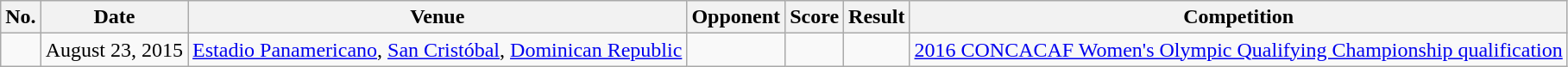<table class="wikitable">
<tr>
<th>No.</th>
<th>Date</th>
<th>Venue</th>
<th>Opponent</th>
<th>Score</th>
<th>Result</th>
<th>Competition</th>
</tr>
<tr>
<td></td>
<td>August 23, 2015</td>
<td><a href='#'>Estadio Panamericano</a>, <a href='#'>San Cristóbal</a>, <a href='#'>Dominican Republic</a></td>
<td></td>
<td></td>
<td></td>
<td><a href='#'>2016 CONCACAF Women's Olympic Qualifying Championship qualification</a></td>
</tr>
</table>
